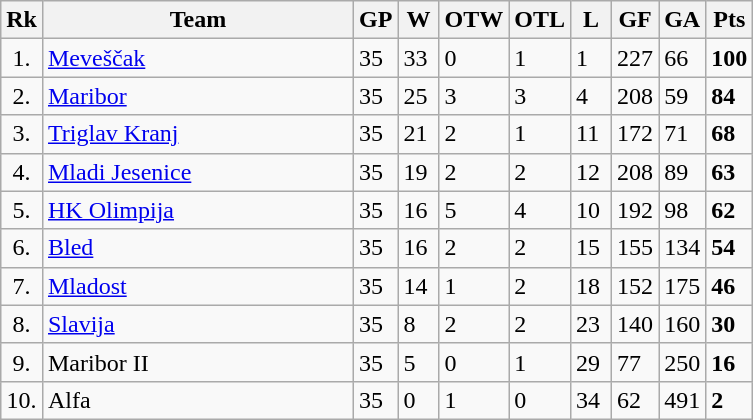<table class="wikitable" style="text-align:left;">
<tr>
<th width=20>Rk</th>
<th width=200>Team</th>
<th width=20 abbr="Games Played">GP</th>
<th width=20 abbr="Won">W</th>
<th width=20 abbr="Overtimes Won">OTW</th>
<th width=20 abbr="Overtime Lost">OTL</th>
<th width=20 abbr="Lost">L</th>
<th width=20 abbr="Goals for">GF</th>
<th width=20 abbr="Goals against">GA</th>
<th width=20 abbr="Points">Pts</th>
</tr>
<tr>
<td style="text-align:center;">1.</td>
<td> <a href='#'>Meveščak</a></td>
<td>35</td>
<td>33</td>
<td>0</td>
<td>1</td>
<td>1</td>
<td>227</td>
<td>66</td>
<td><strong>100</strong></td>
</tr>
<tr>
<td style="text-align:center;">2.</td>
<td> <a href='#'>Maribor</a></td>
<td>35</td>
<td>25</td>
<td>3</td>
<td>3</td>
<td>4</td>
<td>208</td>
<td>59</td>
<td><strong>84</strong></td>
</tr>
<tr>
<td style="text-align:center;">3.</td>
<td> <a href='#'>Triglav Kranj</a></td>
<td>35</td>
<td>21</td>
<td>2</td>
<td>1</td>
<td>11</td>
<td>172</td>
<td>71</td>
<td><strong>68</strong></td>
</tr>
<tr>
<td style="text-align:center;">4.</td>
<td> <a href='#'>Mladi Jesenice</a></td>
<td>35</td>
<td>19</td>
<td>2</td>
<td>2</td>
<td>12</td>
<td>208</td>
<td>89</td>
<td><strong>63</strong></td>
</tr>
<tr>
<td style="text-align:center;">5.</td>
<td> <a href='#'>HK Olimpija</a></td>
<td>35</td>
<td>16</td>
<td>5</td>
<td>4</td>
<td>10</td>
<td>192</td>
<td>98</td>
<td><strong>62</strong></td>
</tr>
<tr>
<td style="text-align:center;">6.</td>
<td> <a href='#'>Bled</a></td>
<td>35</td>
<td>16</td>
<td>2</td>
<td>2</td>
<td>15</td>
<td>155</td>
<td>134</td>
<td><strong>54</strong></td>
</tr>
<tr>
<td style="text-align:center;">7.</td>
<td> <a href='#'>Mladost</a></td>
<td>35</td>
<td>14</td>
<td>1</td>
<td>2</td>
<td>18</td>
<td>152</td>
<td>175</td>
<td><strong>46</strong></td>
</tr>
<tr>
<td style="text-align:center;">8.</td>
<td> <a href='#'>Slavija</a></td>
<td>35</td>
<td>8</td>
<td>2</td>
<td>2</td>
<td>23</td>
<td>140</td>
<td>160</td>
<td><strong>30</strong></td>
</tr>
<tr>
<td style="text-align:center;">9.</td>
<td> Maribor II</td>
<td>35</td>
<td>5</td>
<td>0</td>
<td>1</td>
<td>29</td>
<td>77</td>
<td>250</td>
<td><strong>16</strong></td>
</tr>
<tr>
<td style="text-align:center;">10.</td>
<td> Alfa</td>
<td>35</td>
<td>0</td>
<td>1</td>
<td>0</td>
<td>34</td>
<td>62</td>
<td>491</td>
<td><strong>2</strong></td>
</tr>
</table>
